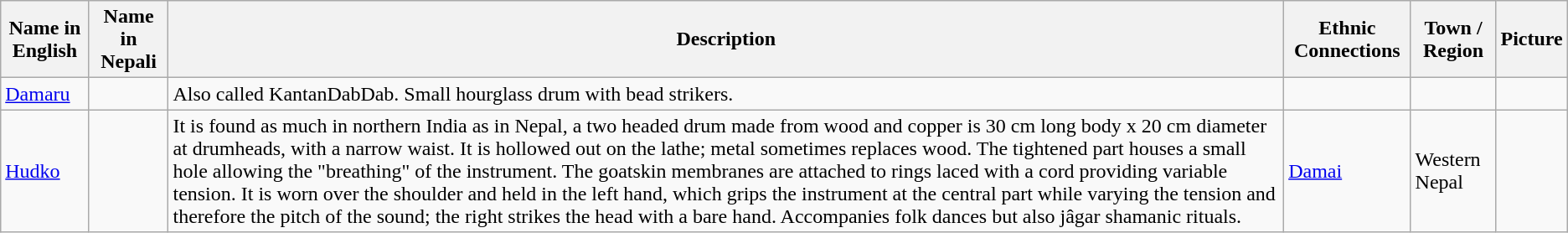<table class="wikitable">
<tr>
<th>Name in English</th>
<th>Name in Nepali</th>
<th>Description</th>
<th>Ethnic Connections</th>
<th>Town / Region</th>
<th>Picture</th>
</tr>
<tr>
<td><a href='#'>Damaru</a></td>
<td></td>
<td>Also called KantanDabDab. Small hourglass drum with bead strikers.</td>
<td></td>
<td></td>
<td></td>
</tr>
<tr>
<td><a href='#'>Hudko</a></td>
<td></td>
<td>It is found as much in northern India as in Nepal, a two headed drum made from wood and copper is 30 cm long body x 20 cm diameter at drumheads, with a narrow waist. It is hollowed out on the lathe; metal sometimes replaces wood. The tightened part houses a small hole allowing the "breathing" of the instrument. The goatskin membranes are attached to rings laced with a cord providing variable tension. It is worn over the shoulder and held in the left hand,  which grips the instrument at the central part while varying the tension and therefore the pitch of the sound;  the right strikes the head with a bare hand. Accompanies folk dances but also jâgar shamanic rituals.</td>
<td><a href='#'>Damai</a></td>
<td>Western Nepal</td>
<td></td>
</tr>
</table>
